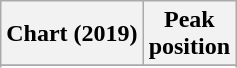<table class="wikitable sortable plainrowheaders" style="text-align:center">
<tr>
<th scope="col">Chart (2019)</th>
<th scope="col">Peak<br> position</th>
</tr>
<tr>
</tr>
<tr>
</tr>
</table>
